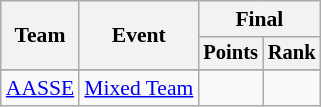<table class="wikitable" style="font-size:90%;">
<tr>
<th rowspan=2>Team</th>
<th rowspan=2>Event</th>
<th colspan=2>Final</th>
</tr>
<tr style="font-size:95%">
<th>Points</th>
<th>Rank</th>
</tr>
<tr align=center>
</tr>
<tr align=center>
<td align=left> <a href='#'>AASSE</a></td>
<td align=left><a href='#'>Mixed Team</a></td>
<td></td>
<td></td>
</tr>
</table>
